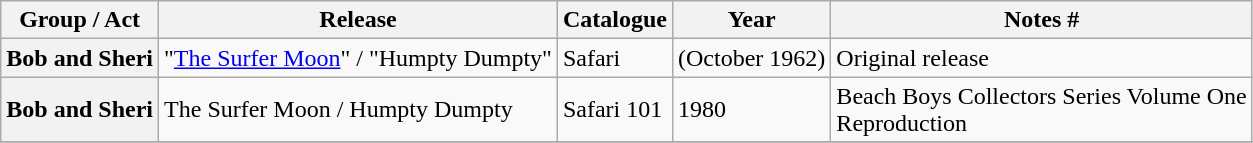<table class="wikitable plainrowheaders sortable">
<tr>
<th scope="col" class="unsortable">Group / Act</th>
<th scope="col">Release</th>
<th scope="col">Catalogue</th>
<th scope="col">Year</th>
<th scope="col" class="unsortable">Notes #</th>
</tr>
<tr>
<th scope="row">Bob and Sheri</th>
<td>"<a href='#'>The Surfer Moon</a>" / "Humpty Dumpty"</td>
<td>Safari</td>
<td>(October 1962)</td>
<td>Original release</td>
</tr>
<tr>
<th scope="row">Bob and Sheri</th>
<td>The Surfer Moon / Humpty Dumpty</td>
<td>Safari 101</td>
<td>1980</td>
<td>Beach Boys Collectors Series Volume One<br>Reproduction</td>
</tr>
<tr>
</tr>
</table>
